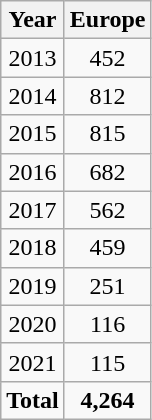<table class="wikitable" style="float:center; clear:center; margin:0 0 1em 1em; text-align:center;">
<tr>
<th>Year</th>
<th>Europe</th>
</tr>
<tr>
<td>2013</td>
<td>452</td>
</tr>
<tr>
<td>2014</td>
<td>812</td>
</tr>
<tr>
<td>2015</td>
<td>815</td>
</tr>
<tr>
<td>2016</td>
<td>682</td>
</tr>
<tr>
<td>2017</td>
<td>562</td>
</tr>
<tr>
<td>2018</td>
<td>459</td>
</tr>
<tr>
<td>2019</td>
<td>251</td>
</tr>
<tr>
<td>2020</td>
<td>116</td>
</tr>
<tr>
<td>2021</td>
<td>115</td>
</tr>
<tr>
<td><strong>Total</strong></td>
<td><strong>4,264</strong></td>
</tr>
</table>
